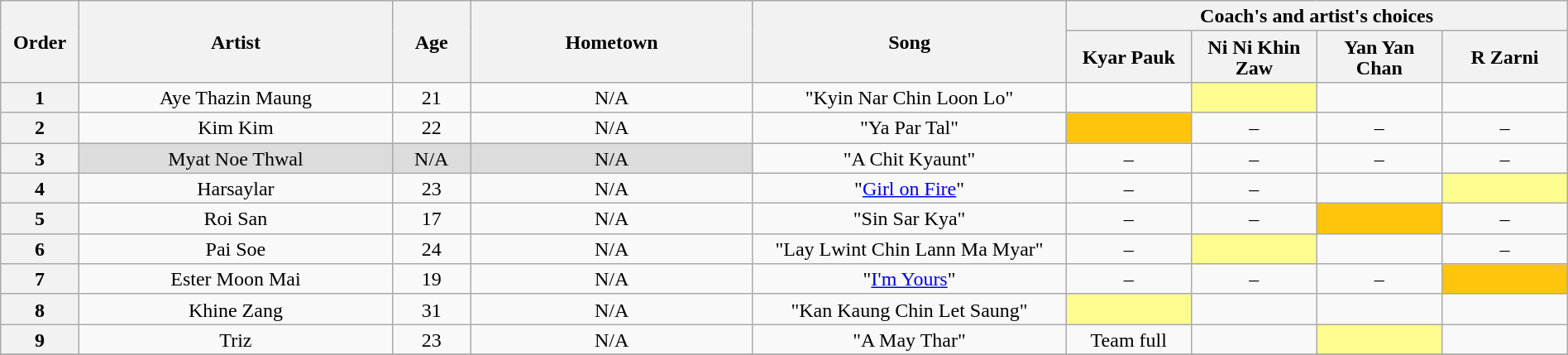<table class="wikitable" style="text-align:center; line-height:17px; width:100%;">
<tr>
<th scope="col" rowspan="2" width="05%">Order</th>
<th scope="col" rowspan="2" width="20%">Artist</th>
<th scope="col" rowspan="2" width="05%">Age</th>
<th scope="col" rowspan="2" width="18%">Hometown</th>
<th scope="col" rowspan="2" width="20%">Song</th>
<th scope="col" colspan="4" width="32%">Coach's and artist's choices</th>
</tr>
<tr>
<th width="08%">Kyar Pauk</th>
<th width="08%">Ni Ni Khin Zaw</th>
<th width="08%">Yan Yan Chan</th>
<th width="08%">R Zarni</th>
</tr>
<tr>
<th>1</th>
<td>Aye Thazin Maung</td>
<td>21</td>
<td>N/A</td>
<td>"Kyin Nar Chin Loon Lo"</td>
<td><strong></strong></td>
<td style="background:#fdfc8f;"><strong></strong></td>
<td><strong></strong></td>
<td><strong></strong></td>
</tr>
<tr>
<th>2</th>
<td>Kim Kim</td>
<td>22</td>
<td>N/A</td>
<td>"Ya Par Tal"</td>
<td style="background:#FFC40C;"><strong></strong></td>
<td>–</td>
<td>–</td>
<td>–</td>
</tr>
<tr>
<th>3</th>
<td style="background:#DCDCDC;">Myat Noe Thwal</td>
<td style="background:#DCDCDC;">N/A</td>
<td style="background:#DCDCDC;">N/A</td>
<td>"A Chit Kyaunt"</td>
<td>–</td>
<td>–</td>
<td>–</td>
<td>–</td>
</tr>
<tr>
<th>4</th>
<td>Harsaylar</td>
<td>23</td>
<td>N/A</td>
<td>"<a href='#'>Girl on Fire</a>"</td>
<td>–</td>
<td>–</td>
<td><strong></strong></td>
<td style="background:#fdfc8f;"><strong></strong></td>
</tr>
<tr>
<th>5</th>
<td>Roi San</td>
<td>17</td>
<td>N/A</td>
<td>"Sin Sar Kya"</td>
<td>–</td>
<td>–</td>
<td style="background:#FFC40C;"><strong></strong></td>
<td>–</td>
</tr>
<tr>
<th>6</th>
<td>Pai Soe</td>
<td>24</td>
<td>N/A</td>
<td>"Lay Lwint Chin Lann Ma Myar"</td>
<td>–</td>
<td style="background:#fdfc8f;"><strong></strong></td>
<td><strong></strong></td>
<td>–</td>
</tr>
<tr>
<th>7</th>
<td>Ester Moon Mai</td>
<td>19</td>
<td>N/A</td>
<td>"<a href='#'>I'm Yours</a>"</td>
<td>–</td>
<td>–</td>
<td>–</td>
<td style="background:#FFC40C;"><strong></strong></td>
</tr>
<tr>
<th>8</th>
<td>Khine Zang</td>
<td>31</td>
<td>N/A</td>
<td>"Kan Kaung Chin Let Saung"</td>
<td style="background:#fdfc8f;"><strong></strong></td>
<td><strong></strong></td>
<td><strong></strong></td>
<td><strong></strong></td>
</tr>
<tr>
<th>9</th>
<td>Triz</td>
<td>23</td>
<td>N/A</td>
<td>"A May Thar"</td>
<td>Team full</td>
<td><strong><em></td>
<td style="background:#fdfc8f;"></strong><strong></td>
<td></em></strong></td>
</tr>
<tr>
</tr>
</table>
